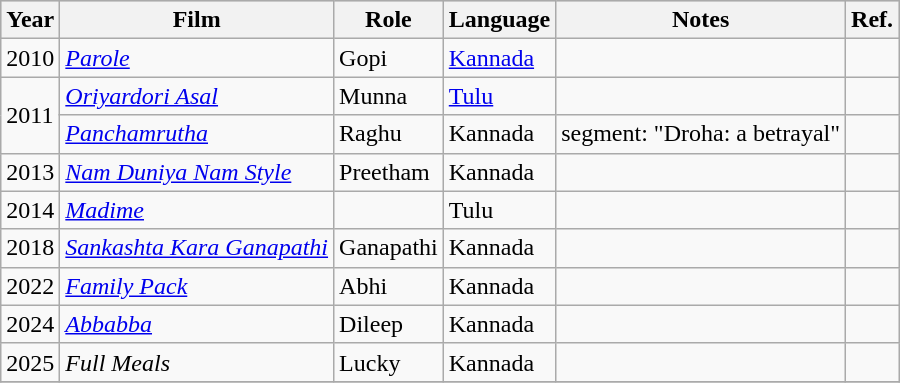<table class="wikitable">
<tr style="background:#ccc; text-align:center;">
<th>Year</th>
<th>Film</th>
<th>Role</th>
<th>Language</th>
<th>Notes</th>
<th scope="col" class="unsortable">Ref.</th>
</tr>
<tr>
<td>2010</td>
<td><em><a href='#'>Parole</a></em></td>
<td>Gopi</td>
<td><a href='#'>Kannada </a></td>
<td></td>
<td></td>
</tr>
<tr>
<td rowspan="2">2011</td>
<td><em><a href='#'>Oriyardori Asal</a></em></td>
<td>Munna</td>
<td><a href='#'>Tulu</a></td>
<td></td>
<td></td>
</tr>
<tr>
<td><em><a href='#'>Panchamrutha</a></em></td>
<td>Raghu</td>
<td>Kannada</td>
<td>segment: "Droha: a betrayal"</td>
<td></td>
</tr>
<tr>
<td>2013</td>
<td><em><a href='#'>Nam Duniya Nam Style</a></em></td>
<td>Preetham</td>
<td>Kannada</td>
<td></td>
<td></td>
</tr>
<tr>
<td>2014</td>
<td><em><a href='#'>Madime</a></em></td>
<td></td>
<td>Tulu</td>
<td></td>
<td></td>
</tr>
<tr>
<td>2018</td>
<td><em><a href='#'>Sankashta Kara Ganapathi</a></em></td>
<td>Ganapathi</td>
<td>Kannada</td>
<td></td>
<td></td>
</tr>
<tr>
<td>2022</td>
<td><em><a href='#'>Family Pack</a></em></td>
<td>Abhi</td>
<td>Kannada</td>
<td></td>
<td></td>
</tr>
<tr>
<td>2024</td>
<td><em><a href='#'>Abbabba</a></em></td>
<td>Dileep</td>
<td>Kannada</td>
<td></td>
<td></td>
</tr>
<tr>
<td>2025</td>
<td><em>Full Meals</em></td>
<td>Lucky</td>
<td>Kannada</td>
<td></td>
<td></td>
</tr>
<tr>
</tr>
</table>
